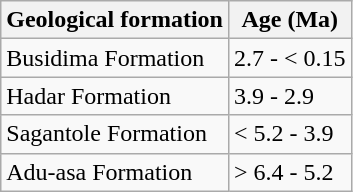<table class="wikitable">
<tr>
<th>Geological formation</th>
<th>Age (Ma)</th>
</tr>
<tr>
<td>Busidima Formation</td>
<td>2.7 - < 0.15</td>
</tr>
<tr>
<td>Hadar Formation</td>
<td>3.9 - 2.9</td>
</tr>
<tr>
<td>Sagantole Formation</td>
<td>< 5.2 - 3.9</td>
</tr>
<tr>
<td>Adu-asa Formation</td>
<td>> 6.4 - 5.2</td>
</tr>
</table>
